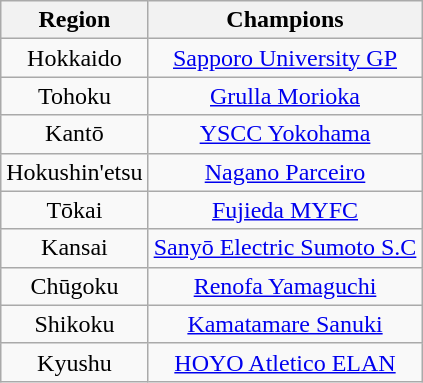<table class="wikitable" style="text-align:center;">
<tr>
<th>Region</th>
<th>Champions</th>
</tr>
<tr>
<td>Hokkaido</td>
<td><a href='#'>Sapporo University GP</a></td>
</tr>
<tr>
<td>Tohoku</td>
<td><a href='#'>Grulla Morioka</a></td>
</tr>
<tr>
<td>Kantō</td>
<td><a href='#'>YSCC Yokohama</a></td>
</tr>
<tr>
<td>Hokushin'etsu</td>
<td><a href='#'>Nagano Parceiro</a></td>
</tr>
<tr>
<td>Tōkai</td>
<td><a href='#'>Fujieda MYFC</a></td>
</tr>
<tr>
<td>Kansai</td>
<td><a href='#'>Sanyō Electric Sumoto S.C</a></td>
</tr>
<tr>
<td>Chūgoku</td>
<td><a href='#'>Renofa Yamaguchi</a></td>
</tr>
<tr>
<td>Shikoku</td>
<td><a href='#'>Kamatamare Sanuki</a></td>
</tr>
<tr>
<td>Kyushu</td>
<td><a href='#'>HOYO Atletico ELAN</a></td>
</tr>
</table>
